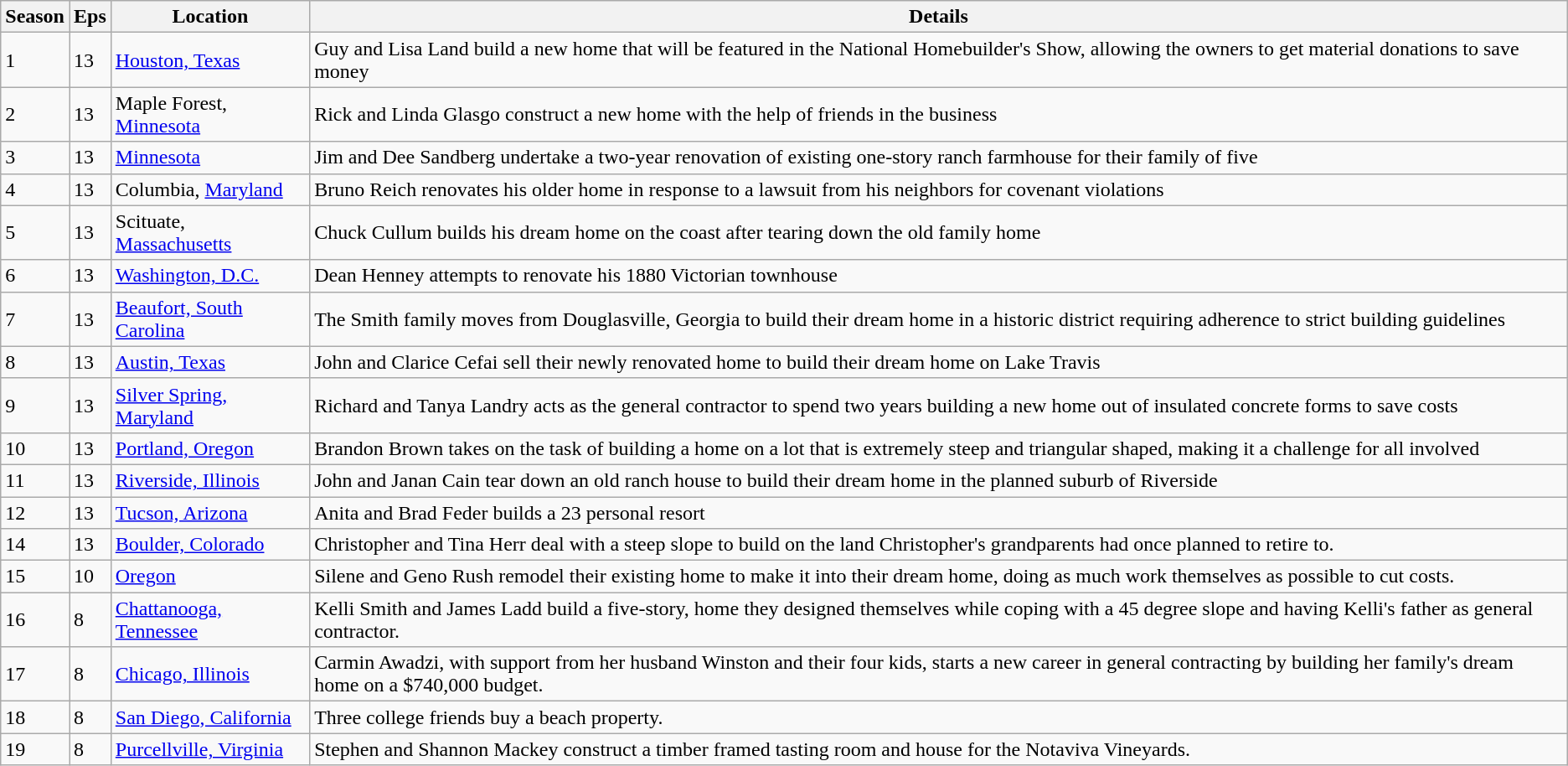<table class="wikitable">
<tr>
<th>Season</th>
<th>Eps</th>
<th>Location</th>
<th>Details</th>
</tr>
<tr>
<td>1</td>
<td>13</td>
<td><a href='#'>Houston, Texas</a></td>
<td>Guy and Lisa Land build a new home that will be featured in the National Homebuilder's Show, allowing the owners to get material donations to save money</td>
</tr>
<tr>
<td>2</td>
<td>13</td>
<td>Maple Forest, <a href='#'>Minnesota</a></td>
<td>Rick and Linda Glasgo construct a new home with the help of friends in the business</td>
</tr>
<tr>
<td>3</td>
<td>13</td>
<td><a href='#'>Minnesota</a></td>
<td>Jim and Dee Sandberg undertake a two-year renovation of existing one-story ranch farmhouse for their family of five</td>
</tr>
<tr>
<td>4</td>
<td>13</td>
<td>Columbia, <a href='#'>Maryland</a></td>
<td>Bruno Reich renovates his older home in response to a lawsuit from his neighbors for covenant violations</td>
</tr>
<tr>
<td>5</td>
<td>13</td>
<td>Scituate, <a href='#'>Massachusetts</a></td>
<td>Chuck Cullum builds his dream home on the coast after tearing down the old family home</td>
</tr>
<tr>
<td>6</td>
<td>13</td>
<td><a href='#'>Washington, D.C.</a></td>
<td>Dean Henney attempts to renovate his 1880 Victorian townhouse</td>
</tr>
<tr>
<td>7</td>
<td>13</td>
<td><a href='#'>Beaufort, South Carolina</a></td>
<td>The Smith family moves from Douglasville, Georgia to build their dream home in a historic district requiring adherence to strict building guidelines</td>
</tr>
<tr>
<td>8</td>
<td>13</td>
<td><a href='#'>Austin, Texas</a></td>
<td>John and Clarice Cefai sell their newly renovated home to build their dream home on Lake Travis</td>
</tr>
<tr>
<td>9</td>
<td>13</td>
<td><a href='#'>Silver Spring, Maryland</a></td>
<td>Richard and Tanya Landry acts as the general contractor to spend two years building a new home out of insulated concrete forms to save costs</td>
</tr>
<tr>
<td>10</td>
<td>13</td>
<td><a href='#'>Portland, Oregon</a></td>
<td>Brandon Brown takes on the task of building a home on a lot that is extremely steep and triangular shaped, making it a challenge for all involved</td>
</tr>
<tr>
<td>11</td>
<td>13</td>
<td><a href='#'>Riverside, Illinois</a></td>
<td>John and Janan Cain tear down an old ranch house to build their dream home in the planned suburb of Riverside</td>
</tr>
<tr>
<td>12</td>
<td>13</td>
<td><a href='#'>Tucson, Arizona</a></td>
<td>Anita and Brad Feder builds a 23 personal resort</td>
</tr>
<tr>
<td>14</td>
<td>13</td>
<td><a href='#'>Boulder, Colorado</a></td>
<td>Christopher and Tina Herr deal with a steep slope to build on the land Christopher's grandparents had once planned to retire to.</td>
</tr>
<tr>
<td>15</td>
<td>10</td>
<td><a href='#'>Oregon</a></td>
<td>Silene and Geno Rush remodel their existing home to make it into their dream home, doing as much work themselves as possible to cut costs.</td>
</tr>
<tr>
<td>16</td>
<td>8</td>
<td><a href='#'>Chattanooga, Tennessee</a></td>
<td>Kelli Smith and James Ladd build a five-story,  home they designed themselves while coping with a 45 degree slope and having Kelli's father as general contractor.</td>
</tr>
<tr>
<td>17</td>
<td>8</td>
<td><a href='#'>Chicago, Illinois</a></td>
<td>Carmin Awadzi, with support from her husband Winston and their four kids, starts a new career in general contracting by building her family's  dream home on a $740,000 budget.</td>
</tr>
<tr>
<td>18</td>
<td>8</td>
<td><a href='#'>San Diego, California</a></td>
<td>Three college friends buy a beach property.</td>
</tr>
<tr>
<td>19</td>
<td>8</td>
<td><a href='#'>Purcellville, Virginia</a></td>
<td>Stephen and Shannon Mackey construct a timber framed tasting room and house for the Notaviva Vineyards.</td>
</tr>
</table>
